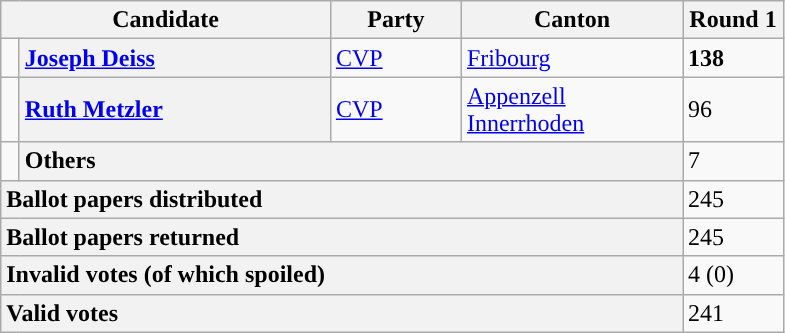<table class="wikitable">
<tr>
<th colspan=2>Candidate</th>
<th>Party</th>
<th>Canton</th>
<th>Round 1</th>
</tr>
<tr>
<td width=5px style="background-color: "></td>
<td width=200px style="background-color:#F2F2F2"><strong><a href='#'>Joseph Deiss</a></strong></td>
<td width=80px><a href='#'>CVP</a></td>
<td width=140px><a href='#'>Fribourg</a></td>
<td width=60px><strong>138</strong></td>
</tr>
<tr>
<td style="background-color: "></td>
<td style="background-color:#F2F2F2"><strong><a href='#'>Ruth Metzler</a></strong></td>
<td><a href='#'>CVP</a></td>
<td><a href='#'>Appenzell Innerrhoden</a></td>
<td>96</td>
</tr>
<tr>
<td></td>
<td colspan=3 style="background-color:#F2F2F2"><strong>Others</strong></td>
<td>7</td>
</tr>
<tr>
<td colspan=4 style="background-color:#F2F2F2"><strong>Ballot papers distributed</strong></td>
<td>245</td>
</tr>
<tr>
<td colspan=4 style="background-color:#F2F2F2"><strong>Ballot papers returned</strong></td>
<td>245</td>
</tr>
<tr>
<td colspan=4 style="background-color:#F2F2F2"><strong>Invalid votes (of which spoiled)</strong></td>
<td>4 (0)</td>
</tr>
<tr>
<td colspan=4 style="background-color:#F2F2F2"><strong>Valid votes</strong></td>
<td>241</td>
</tr>
</table>
